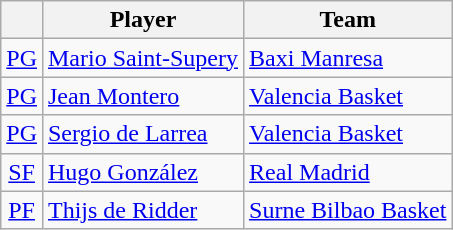<table class="wikitable">
<tr>
<th style="text-align:center;"></th>
<th style="text-align:center;">Player</th>
<th style="text-align:center;">Team</th>
</tr>
<tr>
<td style="text-align:center;"><a href='#'>PG</a></td>
<td> <a href='#'>Mario Saint-Supery</a></td>
<td><a href='#'>Baxi Manresa</a></td>
</tr>
<tr>
<td style="text-align:center;"><a href='#'>PG</a></td>
<td> <a href='#'>Jean Montero</a></td>
<td><a href='#'>Valencia Basket</a></td>
</tr>
<tr>
<td style="text-align:center;"><a href='#'>PG</a></td>
<td> <a href='#'>Sergio de Larrea</a></td>
<td><a href='#'>Valencia Basket</a></td>
</tr>
<tr>
<td style="text-align:center;"><a href='#'>SF</a></td>
<td> <a href='#'>Hugo González</a></td>
<td><a href='#'>Real Madrid</a></td>
</tr>
<tr>
<td style="text-align:center;"><a href='#'>PF</a></td>
<td> <a href='#'>Thijs de Ridder</a></td>
<td><a href='#'>Surne Bilbao Basket</a></td>
</tr>
</table>
